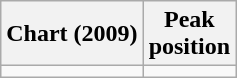<table class="wikitable sortable plainrowheads">
<tr>
<th scope="col">Chart (2009)</th>
<th scope="col">Peak<br>position</th>
</tr>
<tr>
<td></td>
</tr>
</table>
